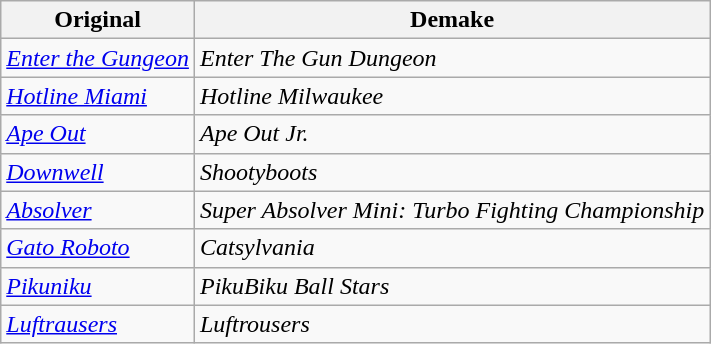<table class="wikitable">
<tr>
<th>Original</th>
<th>Demake</th>
</tr>
<tr>
<td><em><a href='#'>Enter the Gungeon</a></em></td>
<td><em>Enter The Gun Dungeon</em></td>
</tr>
<tr>
<td><em><a href='#'>Hotline Miami</a></em></td>
<td><em>Hotline Milwaukee</em></td>
</tr>
<tr>
<td><em><a href='#'>Ape Out</a></em></td>
<td><em>Ape Out Jr.</em></td>
</tr>
<tr>
<td><em><a href='#'>Downwell</a></em></td>
<td><em>Shootyboots</em></td>
</tr>
<tr>
<td><em><a href='#'>Absolver</a></em></td>
<td><em>Super Absolver Mini: Turbo Fighting Championship</em></td>
</tr>
<tr>
<td><em><a href='#'>Gato Roboto</a></em></td>
<td><em>Catsylvania</em></td>
</tr>
<tr>
<td><em><a href='#'>Pikuniku</a></em></td>
<td><em>PikuBiku Ball Stars</em></td>
</tr>
<tr>
<td><em><a href='#'>Luftrausers</a></em></td>
<td><em>Luftrousers</em></td>
</tr>
</table>
